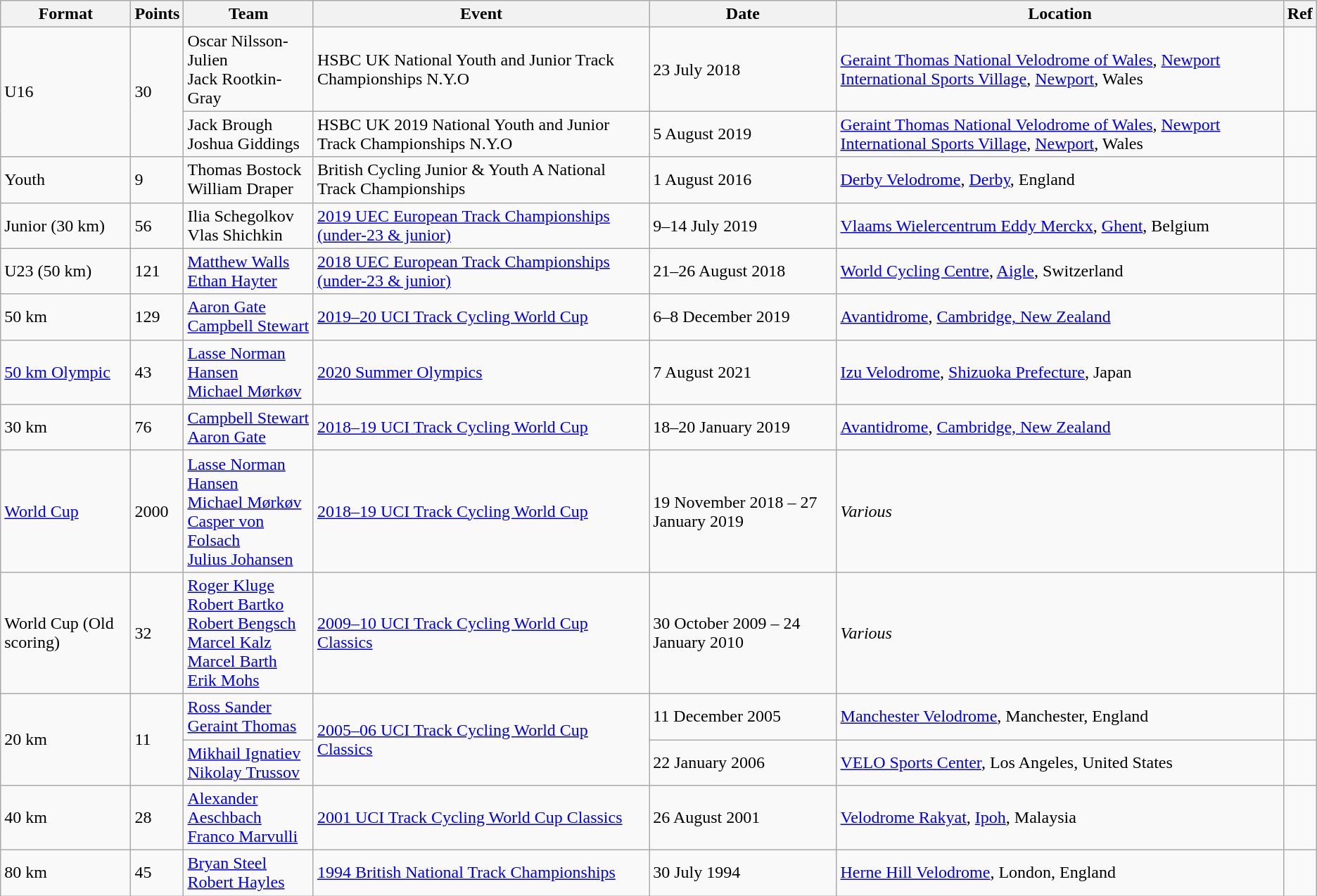<table class="wikitable sortable">
<tr>
<th>Format</th>
<th>Points</th>
<th>Team</th>
<th>Event</th>
<th>Date</th>
<th>Location</th>
<th>Ref</th>
</tr>
<tr>
<td rowspan="2">U16</td>
<td rowspan="2">30</td>
<td> Oscar Nilsson-Julien<br>Jack Rootkin-Gray</td>
<td>HSBC UK National Youth and Junior Track Championships N.Y.O</td>
<td>23 July 2018</td>
<td> <a href='#'>Geraint Thomas National Velodrome of Wales</a>, <a href='#'>Newport International Sports Village</a>, <a href='#'>Newport</a>, Wales</td>
<td></td>
</tr>
<tr>
<td> Jack Brough<br>Joshua Giddings</td>
<td>HSBC UK 2019 National Youth and Junior Track Championships N.Y.O</td>
<td>5 August 2019</td>
<td> <a href='#'>Geraint Thomas National Velodrome of Wales</a>, <a href='#'>Newport International Sports Village</a>, <a href='#'>Newport</a>, Wales</td>
<td></td>
</tr>
<tr>
<td>Youth</td>
<td>9</td>
<td> Thomas Bostock<br>William Draper</td>
<td>British Cycling Junior & Youth A National Track Championships</td>
<td>1 August 2016</td>
<td> <a href='#'>Derby Velodrome</a>, <a href='#'>Derby</a>, England</td>
<td></td>
</tr>
<tr>
<td>Junior (30 km)</td>
<td>56</td>
<td> Ilia Schegolkov<br>Vlas Shichkin</td>
<td><a href='#'>2019 UEC European Track Championships (under-23 & junior)</a></td>
<td>9–14 July 2019</td>
<td> <a href='#'>Vlaams Wielercentrum Eddy Merckx</a>, <a href='#'>Ghent</a>, Belgium</td>
<td></td>
</tr>
<tr>
<td>U23 (50 km)</td>
<td>121</td>
<td> <a href='#'>Matthew Walls</a><br><a href='#'>Ethan Hayter</a></td>
<td><a href='#'>2018 UEC European Track Championships (under-23 & junior)</a></td>
<td>21–26 August 2018</td>
<td> <a href='#'>World Cycling Centre</a>, <a href='#'>Aigle</a>, Switzerland</td>
<td></td>
</tr>
<tr>
<td>50 km</td>
<td>129</td>
<td> <a href='#'>Aaron Gate</a><br><a href='#'>Campbell Stewart</a></td>
<td><a href='#'>2019–20 UCI Track Cycling World Cup</a></td>
<td>6–8 December 2019</td>
<td> <a href='#'>Avantidrome</a>, <a href='#'>Cambridge, New Zealand</a></td>
<td></td>
</tr>
<tr>
<td><a href='#'>50 km Olympic</a></td>
<td>43</td>
<td> <a href='#'>Lasse Norman Hansen</a><br><a href='#'>Michael Mørkøv</a></td>
<td><a href='#'>2020 Summer Olympics</a></td>
<td>7 August 2021</td>
<td> <a href='#'>Izu Velodrome</a>, <a href='#'>Shizuoka Prefecture</a>, Japan</td>
<td></td>
</tr>
<tr>
<td>30 km</td>
<td>76</td>
<td> <a href='#'>Campbell Stewart</a><br><a href='#'>Aaron Gate</a></td>
<td><a href='#'>2018–19 UCI Track Cycling World Cup</a></td>
<td>18–20 January 2019</td>
<td> <a href='#'>Avantidrome</a>, <a href='#'>Cambridge, New Zealand</a></td>
<td></td>
</tr>
<tr>
<td><a href='#'>World Cup</a></td>
<td>2000</td>
<td> <a href='#'>Lasse Norman Hansen</a><br><a href='#'>Michael Mørkøv</a><br><a href='#'>Casper von Folsach</a><br><a href='#'>Julius Johansen</a></td>
<td><a href='#'>2018–19 UCI Track Cycling World Cup</a></td>
<td>19 November 2018 – 27 January 2019</td>
<td><em>Various</em></td>
<td></td>
</tr>
<tr>
<td>World Cup (Old scoring)</td>
<td>32</td>
<td> <a href='#'>Roger Kluge</a><br><a href='#'>Robert Bartko</a><br><a href='#'>Robert Bengsch</a><br><a href='#'>Marcel Kalz</a><br><a href='#'>Marcel Barth</a><br><a href='#'>Erik Mohs</a></td>
<td><a href='#'>2009–10 UCI Track Cycling World Cup Classics</a></td>
<td>30 October 2009 – 24 January 2010</td>
<td><em>Various</em></td>
<td></td>
</tr>
<tr>
<td rowspan="2">20 km</td>
<td rowspan="2">11</td>
<td> <a href='#'>Ross Sander</a><br><a href='#'>Geraint Thomas</a></td>
<td rowspan="2"><a href='#'>2005–06 UCI Track Cycling World Cup Classics</a></td>
<td>11 December 2005</td>
<td> <a href='#'>Manchester Velodrome</a>, Manchester, England</td>
<td></td>
</tr>
<tr>
<td> <a href='#'>Mikhail Ignatiev</a><br><a href='#'>Nikolay Trussov</a></td>
<td>22 January 2006</td>
<td> <a href='#'>VELO Sports Center</a>, Los Angeles, United States</td>
<td></td>
</tr>
<tr>
<td>40 km</td>
<td>28</td>
<td> <a href='#'>Alexander Aeschbach</a><br><a href='#'>Franco Marvulli</a></td>
<td><a href='#'>2001 UCI Track Cycling World Cup Classics</a></td>
<td>26 August 2001</td>
<td> <a href='#'>Velodrome Rakyat</a>, <a href='#'>Ipoh</a>, Malaysia</td>
<td></td>
</tr>
<tr>
<td>80 km</td>
<td>45</td>
<td> <a href='#'>Bryan Steel</a><br><a href='#'>Robert Hayles</a></td>
<td><a href='#'>1994 British National Track Championships</a></td>
<td>30 July 1994</td>
<td> <a href='#'>Herne Hill Velodrome</a>, London, England</td>
<td></td>
</tr>
</table>
